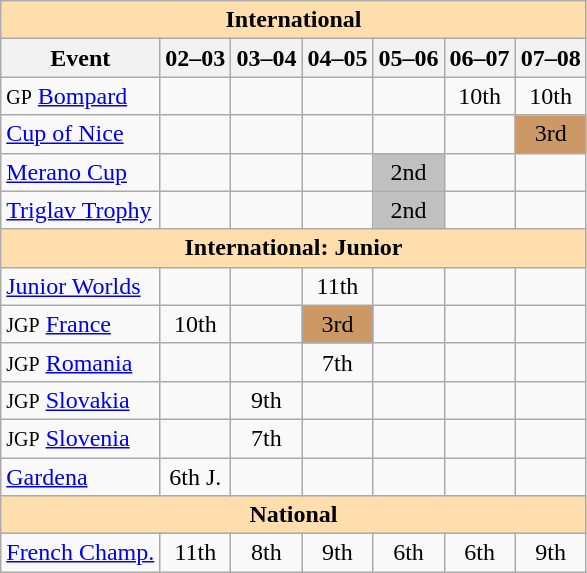<table class="wikitable" style="text-align:center">
<tr>
<th colspan="7" style="background-color: #ffdead; " align="center"><strong>International</strong></th>
</tr>
<tr>
<th>Event</th>
<th>02–03</th>
<th>03–04</th>
<th>04–05</th>
<th>05–06</th>
<th>06–07</th>
<th>07–08</th>
</tr>
<tr>
<td align=left><small>GP</small> <a href='#'>Bompard</a></td>
<td></td>
<td></td>
<td></td>
<td></td>
<td>10th</td>
<td>10th</td>
</tr>
<tr>
<td align=left><a href='#'>Cup of Nice</a></td>
<td></td>
<td></td>
<td></td>
<td></td>
<td></td>
<td bgcolor=cc9966>3rd</td>
</tr>
<tr>
<td align=left><a href='#'>Merano Cup</a></td>
<td></td>
<td></td>
<td></td>
<td bgcolor=silver>2nd</td>
<td></td>
<td></td>
</tr>
<tr>
<td align=left><a href='#'>Triglav Trophy</a></td>
<td></td>
<td></td>
<td></td>
<td bgcolor=silver>2nd</td>
<td></td>
<td></td>
</tr>
<tr>
<th colspan="7" style="background-color: #ffdead; " align="center"><strong>International: Junior</strong></th>
</tr>
<tr>
<td align=left><a href='#'>Junior Worlds</a></td>
<td></td>
<td></td>
<td>11th</td>
<td></td>
<td></td>
<td></td>
</tr>
<tr>
<td align=left><small>JGP</small> <a href='#'>France</a></td>
<td>10th</td>
<td></td>
<td bgcolor=cc9966>3rd</td>
<td></td>
<td></td>
<td></td>
</tr>
<tr>
<td align=left><small>JGP</small> <a href='#'>Romania</a></td>
<td></td>
<td></td>
<td>7th</td>
<td></td>
<td></td>
<td></td>
</tr>
<tr>
<td align=left><small>JGP</small> <a href='#'>Slovakia</a></td>
<td></td>
<td>9th</td>
<td></td>
<td></td>
<td></td>
<td></td>
</tr>
<tr>
<td align=left><small>JGP</small> <a href='#'>Slovenia</a></td>
<td></td>
<td>7th</td>
<td></td>
<td></td>
<td></td>
<td></td>
</tr>
<tr>
<td align=left><a href='#'>Gardena</a></td>
<td>6th J.</td>
<td></td>
<td></td>
<td></td>
<td></td>
<td></td>
</tr>
<tr>
<th colspan="7" style="background-color: #ffdead; " align="center"><strong>National</strong></th>
</tr>
<tr>
<td align=left><a href='#'>French Champ.</a></td>
<td>11th</td>
<td>8th</td>
<td>9th</td>
<td>6th</td>
<td>6th</td>
<td>9th</td>
</tr>
</table>
